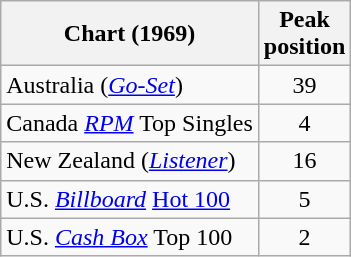<table class="wikitable sortable">
<tr>
<th align="left">Chart (1969)</th>
<th align="left">Peak<br>position</th>
</tr>
<tr>
<td>Australia (<em><a href='#'>Go-Set</a></em>)</td>
<td style="text-align:center;">39</td>
</tr>
<tr>
<td>Canada <a href='#'><em>RPM</em></a> Top Singles</td>
<td style="text-align:center;">4</td>
</tr>
<tr>
<td>New Zealand (<em><a href='#'>Listener</a></em>)</td>
<td style="text-align:center;">16</td>
</tr>
<tr>
<td>U.S. <em><a href='#'>Billboard</a></em> <a href='#'>Hot 100</a></td>
<td style="text-align:center;">5</td>
</tr>
<tr>
<td>U.S. <a href='#'><em>Cash Box</em></a> Top 100</td>
<td align="center">2</td>
</tr>
</table>
